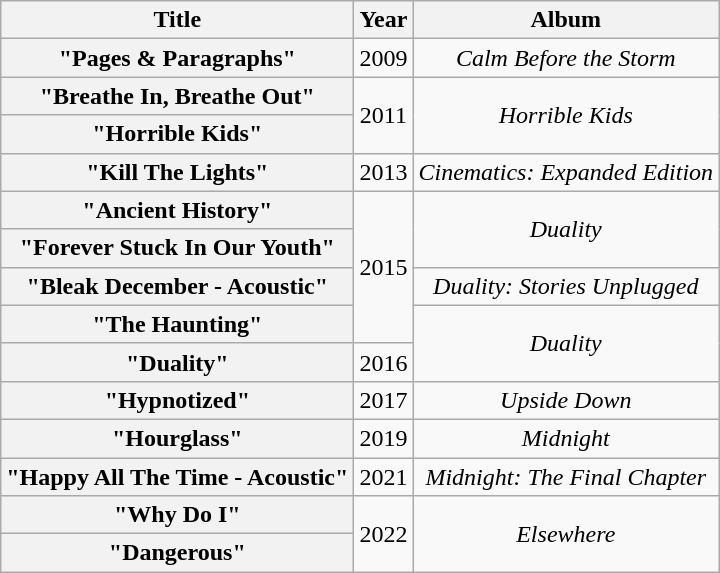<table class="wikitable plainrowheaders" style="text-align:center;">
<tr>
<th scope="col">Title</th>
<th scope="col">Year</th>
<th scope="col">Album</th>
</tr>
<tr>
<th scope="row">"Pages & Paragraphs"</th>
<td>2009</td>
<td><em>Calm Before the Storm</em></td>
</tr>
<tr>
<th scope="row">"Breathe In, Breathe Out"</th>
<td rowspan="2">2011</td>
<td rowspan="2"><em>Horrible Kids</em></td>
</tr>
<tr>
<th scope="row">"Horrible Kids"</th>
</tr>
<tr>
<th scope="row">"Kill The Lights"</th>
<td>2013</td>
<td><em>Cinematics: Expanded Edition</em></td>
</tr>
<tr>
<th scope="row">"Ancient History"</th>
<td rowspan="4">2015</td>
<td rowspan="2"><em>Duality</em></td>
</tr>
<tr>
<th scope="row">"Forever Stuck In Our Youth"</th>
</tr>
<tr>
<th scope="row">"Bleak December - Acoustic"</th>
<td><em>Duality: Stories Unplugged</em></td>
</tr>
<tr>
<th scope="row">"The Haunting"</th>
<td rowspan="2"><em>Duality</em></td>
</tr>
<tr>
<th scope="row">"Duality"</th>
<td>2016</td>
</tr>
<tr>
<th scope="row">"Hypnotized"</th>
<td>2017</td>
<td><em>Upside Down</em></td>
</tr>
<tr>
<th scope="row">"Hourglass"</th>
<td>2019</td>
<td><em>Midnight</em></td>
</tr>
<tr>
<th scope="row">"Happy All The Time - Acoustic"</th>
<td>2021</td>
<td><em>Midnight: The Final Chapter</em></td>
</tr>
<tr>
<th scope="row">"Why Do I"</th>
<td rowspan="2">2022</td>
<td rowspan="2"><em>Elsewhere</em></td>
</tr>
<tr>
<th scope="row">"Dangerous"</th>
</tr>
</table>
